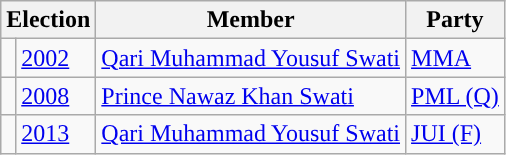<table class="wikitable">
<tr>
<th colspan="2">Election</th>
<th>Member</th>
<th>Party</th>
</tr>
<tr>
<td style="background-color: "></td>
<td><a href='#'>2002</a></td>
<td><a href='#'>Qari Muhammad Yousuf Swati</a></td>
<td><a href='#'>MMA</a></td>
</tr>
<tr>
<td style="background-color: "></td>
<td><a href='#'>2008</a></td>
<td><a href='#'>Prince Nawaz Khan Swati</a></td>
<td><a href='#'>PML (Q)</a></td>
</tr>
<tr>
<td style="background-color: "></td>
<td><a href='#'>2013</a></td>
<td><a href='#'>Qari Muhammad Yousuf Swati</a></td>
<td><a href='#'>JUI (F)</a></td>
</tr>
</table>
